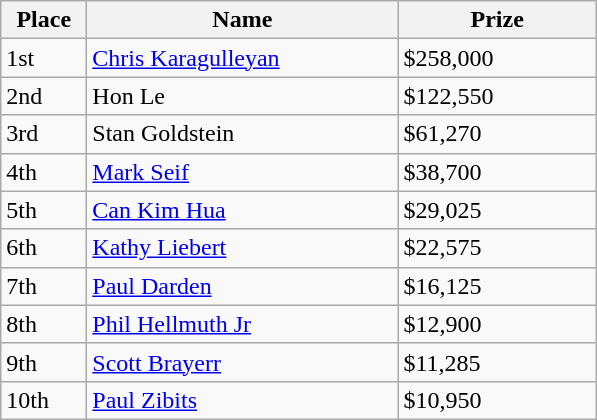<table class="wikitable">
<tr>
<th width="50">Place</th>
<th width="200">Name</th>
<th width="125">Prize</th>
</tr>
<tr>
<td>1st</td>
<td><a href='#'>Chris Karagulleyan</a></td>
<td>$258,000</td>
</tr>
<tr>
<td>2nd</td>
<td>Hon Le</td>
<td>$122,550</td>
</tr>
<tr>
<td>3rd</td>
<td>Stan Goldstein</td>
<td>$61,270</td>
</tr>
<tr>
<td>4th</td>
<td><a href='#'>Mark Seif</a></td>
<td>$38,700</td>
</tr>
<tr>
<td>5th</td>
<td><a href='#'>Can Kim Hua</a></td>
<td>$29,025</td>
</tr>
<tr>
<td>6th</td>
<td><a href='#'>Kathy Liebert</a></td>
<td>$22,575</td>
</tr>
<tr>
<td>7th</td>
<td><a href='#'>Paul Darden</a></td>
<td>$16,125</td>
</tr>
<tr>
<td>8th</td>
<td><a href='#'>Phil Hellmuth Jr</a></td>
<td>$12,900</td>
</tr>
<tr>
<td>9th</td>
<td><a href='#'>Scott Brayerr</a></td>
<td>$11,285</td>
</tr>
<tr>
<td>10th</td>
<td><a href='#'>Paul Zibits</a></td>
<td>$10,950</td>
</tr>
</table>
